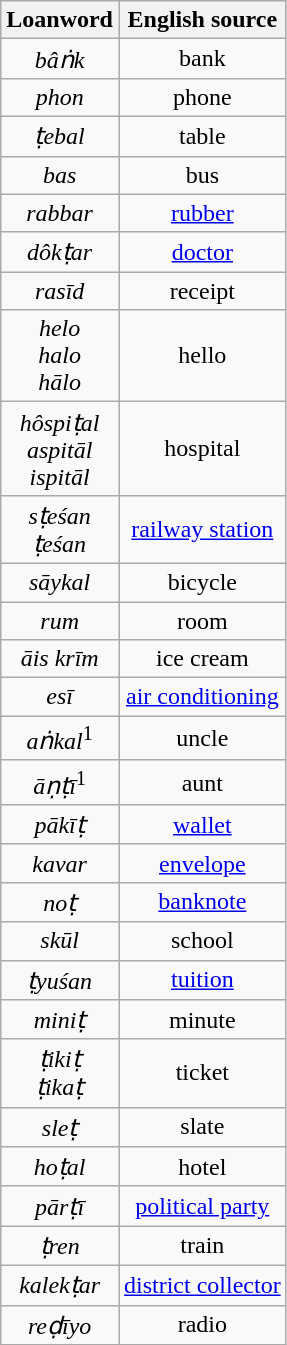<table class="wikitable" style="text-align:center">
<tr>
<th>Loanword</th>
<th>English source</th>
</tr>
<tr>
<td><em>bâṅk</em></td>
<td>bank</td>
</tr>
<tr>
<td><em>phon</em></td>
<td>phone</td>
</tr>
<tr>
<td><em>ṭebal</em></td>
<td>table</td>
</tr>
<tr>
<td><em>bas</em></td>
<td>bus</td>
</tr>
<tr>
<td><em>rabbar</em></td>
<td><a href='#'>rubber</a></td>
</tr>
<tr>
<td><em>dôkṭar</em></td>
<td><a href='#'>doctor</a></td>
</tr>
<tr>
<td><em>rasīd</em></td>
<td>receipt</td>
</tr>
<tr>
<td><em>helo <br> halo <br> hālo</em></td>
<td>hello</td>
</tr>
<tr>
<td><em>hôspiṭal<br>aspitāl<br>ispitāl</em></td>
<td>hospital</td>
</tr>
<tr>
<td><em>sṭeśan <br> ṭeśan</em></td>
<td><a href='#'>railway station</a></td>
</tr>
<tr>
<td><em>sāykal</em></td>
<td>bicycle</td>
</tr>
<tr>
<td><em>rum</em></td>
<td>room</td>
</tr>
<tr>
<td><em>āis krīm</em></td>
<td>ice cream</td>
</tr>
<tr>
<td><em>esī</em></td>
<td><a href='#'>air conditioning</a></td>
</tr>
<tr>
<td><em>aṅkal</em><sup>1</sup></td>
<td>uncle</td>
</tr>
<tr>
<td><em>āṇṭī</em><sup>1</sup></td>
<td>aunt</td>
</tr>
<tr>
<td><em>pākīṭ</em></td>
<td><a href='#'>wallet</a></td>
</tr>
<tr>
<td><em>kavar</em></td>
<td><a href='#'>envelope</a></td>
</tr>
<tr>
<td><em>noṭ</em></td>
<td><a href='#'>banknote</a></td>
</tr>
<tr>
<td><em>skūl</em></td>
<td>school</td>
</tr>
<tr>
<td><em>ṭyuśan</em></td>
<td><a href='#'>tuition</a></td>
</tr>
<tr>
<td><em>miniṭ</em></td>
<td>minute</td>
</tr>
<tr>
<td><em>ṭikiṭ</em> <br> <em>ṭikaṭ</em></td>
<td>ticket</td>
</tr>
<tr>
<td><em>sleṭ</em></td>
<td>slate</td>
</tr>
<tr>
<td><em>hoṭal</em></td>
<td>hotel</td>
</tr>
<tr>
<td><em>pārṭī</em></td>
<td><a href='#'>political party</a></td>
</tr>
<tr>
<td><em>ṭren</em></td>
<td>train</td>
</tr>
<tr>
<td><em>kalekṭar</em></td>
<td><a href='#'>district collector</a></td>
</tr>
<tr>
<td><em>reḍīyo</em></td>
<td>radio</td>
</tr>
</table>
